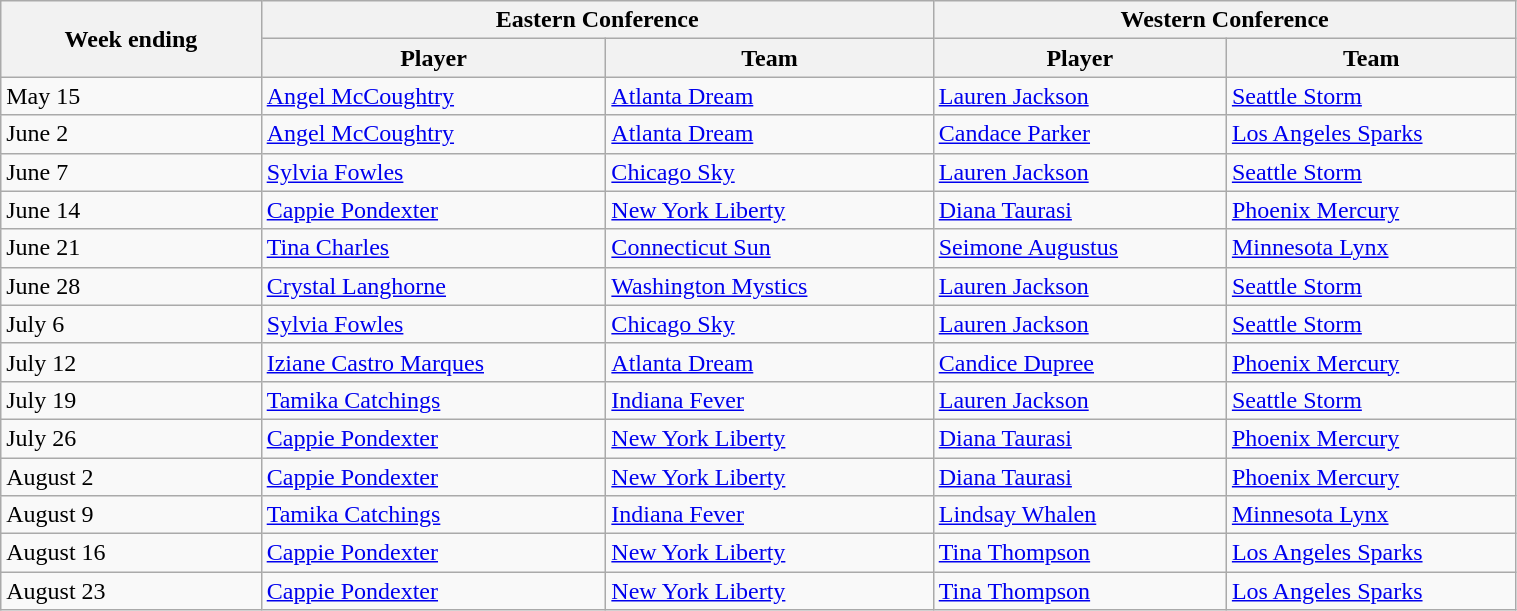<table class="wikitable" style="width: 80%">
<tr>
<th rowspan=2 width=60>Week ending</th>
<th colspan=2 width=120>Eastern Conference</th>
<th colspan=2 width=120>Western Conference</th>
</tr>
<tr>
<th width=60>Player</th>
<th width=60>Team</th>
<th width=60>Player</th>
<th width=60>Team</th>
</tr>
<tr>
<td>May 15</td>
<td><a href='#'>Angel McCoughtry</a></td>
<td><a href='#'>Atlanta Dream</a></td>
<td><a href='#'>Lauren Jackson</a></td>
<td><a href='#'>Seattle Storm</a></td>
</tr>
<tr>
<td>June 2</td>
<td><a href='#'>Angel McCoughtry</a></td>
<td><a href='#'>Atlanta Dream</a></td>
<td><a href='#'>Candace Parker</a></td>
<td><a href='#'>Los Angeles Sparks</a></td>
</tr>
<tr>
<td>June 7</td>
<td><a href='#'>Sylvia Fowles</a></td>
<td><a href='#'>Chicago Sky</a></td>
<td><a href='#'>Lauren Jackson</a></td>
<td><a href='#'>Seattle Storm</a></td>
</tr>
<tr>
<td>June 14</td>
<td><a href='#'>Cappie Pondexter</a></td>
<td><a href='#'>New York Liberty</a></td>
<td><a href='#'>Diana Taurasi</a></td>
<td><a href='#'>Phoenix Mercury</a></td>
</tr>
<tr>
<td>June 21</td>
<td><a href='#'>Tina Charles</a></td>
<td><a href='#'>Connecticut Sun</a></td>
<td><a href='#'>Seimone Augustus</a></td>
<td><a href='#'>Minnesota Lynx</a></td>
</tr>
<tr>
<td>June 28</td>
<td><a href='#'>Crystal Langhorne</a></td>
<td><a href='#'>Washington Mystics</a></td>
<td><a href='#'>Lauren Jackson</a></td>
<td><a href='#'>Seattle Storm</a></td>
</tr>
<tr>
<td>July 6</td>
<td><a href='#'>Sylvia Fowles</a></td>
<td><a href='#'>Chicago Sky</a></td>
<td><a href='#'>Lauren Jackson</a></td>
<td><a href='#'>Seattle Storm</a></td>
</tr>
<tr>
<td>July 12</td>
<td><a href='#'>Iziane Castro Marques</a></td>
<td><a href='#'>Atlanta Dream</a></td>
<td><a href='#'>Candice Dupree</a></td>
<td><a href='#'>Phoenix Mercury</a></td>
</tr>
<tr>
<td>July 19</td>
<td><a href='#'>Tamika Catchings</a></td>
<td><a href='#'>Indiana Fever</a></td>
<td><a href='#'>Lauren Jackson</a></td>
<td><a href='#'>Seattle Storm</a></td>
</tr>
<tr>
<td>July 26</td>
<td><a href='#'>Cappie Pondexter</a></td>
<td><a href='#'>New York Liberty</a></td>
<td><a href='#'>Diana Taurasi</a></td>
<td><a href='#'>Phoenix Mercury</a></td>
</tr>
<tr>
<td>August 2</td>
<td><a href='#'>Cappie Pondexter</a></td>
<td><a href='#'>New York Liberty</a></td>
<td><a href='#'>Diana Taurasi</a></td>
<td><a href='#'>Phoenix Mercury</a></td>
</tr>
<tr>
<td>August  9</td>
<td><a href='#'>Tamika Catchings</a></td>
<td><a href='#'>Indiana Fever</a></td>
<td><a href='#'>Lindsay Whalen</a></td>
<td><a href='#'>Minnesota Lynx</a></td>
</tr>
<tr>
<td>August 16</td>
<td><a href='#'>Cappie Pondexter</a></td>
<td><a href='#'>New York Liberty</a></td>
<td><a href='#'>Tina Thompson</a></td>
<td><a href='#'>Los Angeles Sparks</a></td>
</tr>
<tr>
<td>August 23</td>
<td><a href='#'>Cappie Pondexter</a></td>
<td><a href='#'>New York Liberty</a></td>
<td><a href='#'>Tina Thompson</a></td>
<td><a href='#'>Los Angeles Sparks</a></td>
</tr>
</table>
